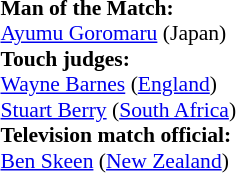<table width=100% style="font-size: 90%">
<tr>
<td><br><strong>Man of the Match:</strong>
<br><a href='#'>Ayumu Goromaru</a> (Japan)<br><strong>Touch judges:</strong>
<br><a href='#'>Wayne Barnes</a> (<a href='#'>England</a>)
<br><a href='#'>Stuart Berry</a> (<a href='#'>South Africa</a>)
<br><strong>Television match official:</strong>
<br><a href='#'>Ben Skeen</a> (<a href='#'>New Zealand</a>)</td>
</tr>
</table>
